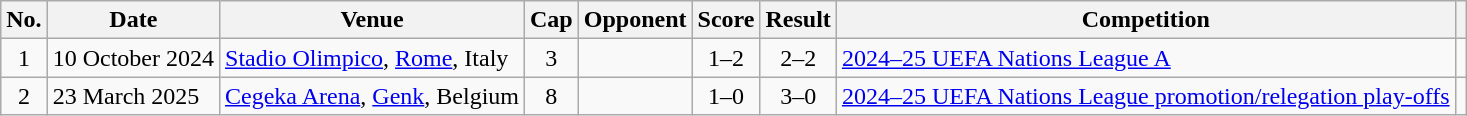<table class="wikitable sortable">
<tr>
<th>No.</th>
<th>Date</th>
<th>Venue</th>
<th>Cap</th>
<th>Opponent</th>
<th>Score</th>
<th>Result</th>
<th>Competition</th>
<th class=unsortable></th>
</tr>
<tr>
<td align=center>1</td>
<td>10 October 2024</td>
<td><a href='#'>Stadio Olimpico</a>, <a href='#'>Rome</a>, Italy</td>
<td align=center>3</td>
<td></td>
<td align=center>1–2</td>
<td align=center>2–2</td>
<td><a href='#'>2024–25 UEFA Nations League A</a></td>
<td align=center></td>
</tr>
<tr>
<td align=center>2</td>
<td>23 March 2025</td>
<td><a href='#'>Cegeka Arena</a>, <a href='#'>Genk</a>, Belgium</td>
<td align=center>8</td>
<td></td>
<td align=center>1–0</td>
<td align=center>3–0</td>
<td><a href='#'>2024–25 UEFA Nations League promotion/relegation play-offs</a></td>
<td align=center></td>
</tr>
</table>
